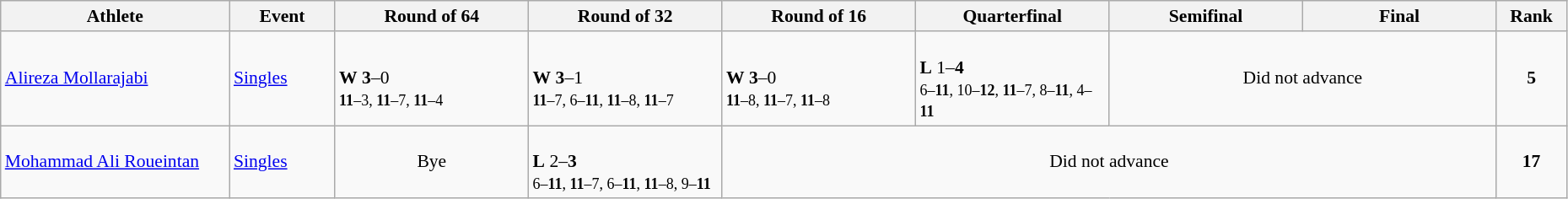<table class="wikitable" width="98%" style="text-align:left; font-size:90%">
<tr>
<th width="13%">Athlete</th>
<th width="6%">Event</th>
<th width="11%">Round of 64</th>
<th width="11%">Round of 32</th>
<th width="11%">Round of 16</th>
<th width="11%">Quarterfinal</th>
<th width="11%">Semifinal</th>
<th width="11%">Final</th>
<th width="4%">Rank</th>
</tr>
<tr>
<td><a href='#'>Alireza Mollarajabi</a></td>
<td><a href='#'>Singles</a></td>
<td><br><strong>W</strong> <strong>3</strong>–0<br><small><strong>11</strong>–3, <strong>11</strong>–7, <strong>11</strong>–4</small></td>
<td><br><strong>W</strong> <strong>3</strong>–1<br><small><strong>11</strong>–7, 6–<strong>11</strong>, <strong>11</strong>–8, <strong>11</strong>–7</small></td>
<td><br><strong>W</strong> <strong>3</strong>–0<br><small><strong>11</strong>–8, <strong>11</strong>–7, <strong>11</strong>–8</small></td>
<td><br><strong>L</strong> 1–<strong>4</strong><br><small>6–<strong>11</strong>, 10–<strong>12</strong>, <strong>11</strong>–7, 8–<strong>11</strong>, 4–<strong>11</strong></small></td>
<td colspan=2 align=center>Did not advance</td>
<td align="center"><strong>5</strong></td>
</tr>
<tr>
<td><a href='#'>Mohammad Ali Roueintan</a></td>
<td><a href='#'>Singles</a></td>
<td align="center">Bye</td>
<td><br><strong>L</strong> 2–<strong>3</strong><br><small>6–<strong>11</strong>, <strong>11</strong>–7, 6–<strong>11</strong>, <strong>11</strong>–8, 9–<strong>11</strong></small></td>
<td colspan=4 align=center>Did not advance</td>
<td align="center"><strong>17</strong></td>
</tr>
</table>
